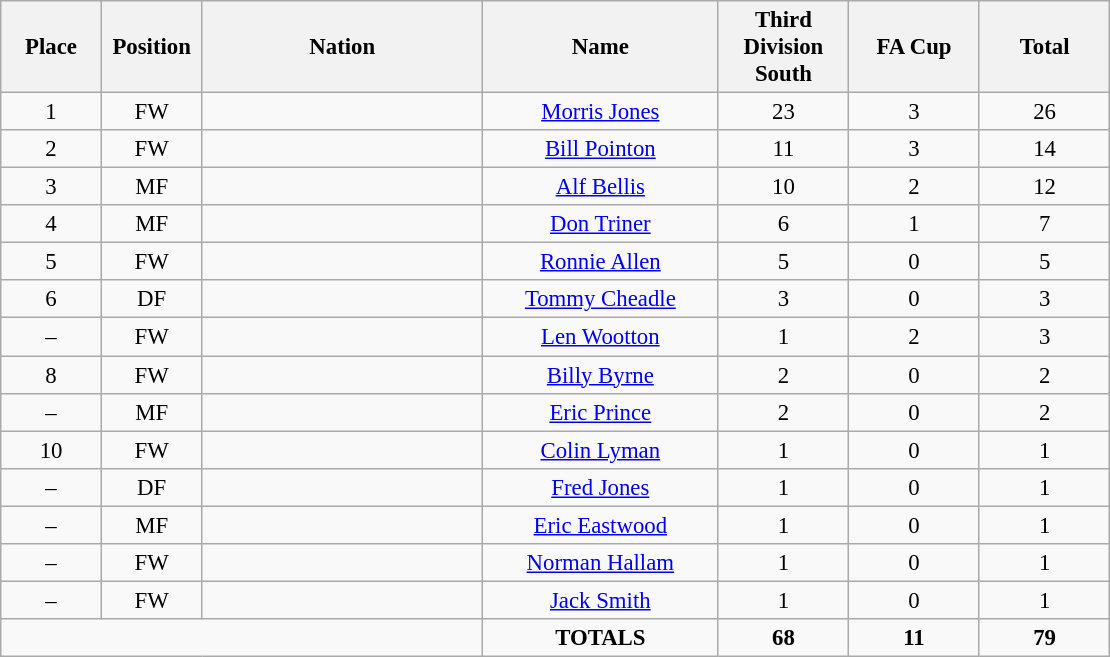<table class="wikitable" style="font-size: 95%; text-align: center;">
<tr>
<th width=60>Place</th>
<th width=60>Position</th>
<th width=180>Nation</th>
<th width=150>Name</th>
<th width=80>Third Division South</th>
<th width=80>FA Cup</th>
<th width=80>Total</th>
</tr>
<tr>
<td>1</td>
<td>FW</td>
<td></td>
<td><a href='#'>Morris Jones</a></td>
<td>23</td>
<td>3</td>
<td>26</td>
</tr>
<tr>
<td>2</td>
<td>FW</td>
<td></td>
<td><a href='#'>Bill Pointon</a></td>
<td>11</td>
<td>3</td>
<td>14</td>
</tr>
<tr>
<td>3</td>
<td>MF</td>
<td></td>
<td><a href='#'>Alf Bellis</a></td>
<td>10</td>
<td>2</td>
<td>12</td>
</tr>
<tr>
<td>4</td>
<td>MF</td>
<td></td>
<td><a href='#'>Don Triner</a></td>
<td>6</td>
<td>1</td>
<td>7</td>
</tr>
<tr>
<td>5</td>
<td>FW</td>
<td></td>
<td><a href='#'>Ronnie Allen</a></td>
<td>5</td>
<td>0</td>
<td>5</td>
</tr>
<tr>
<td>6</td>
<td>DF</td>
<td></td>
<td><a href='#'>Tommy Cheadle</a></td>
<td>3</td>
<td>0</td>
<td>3</td>
</tr>
<tr>
<td>–</td>
<td>FW</td>
<td></td>
<td><a href='#'>Len Wootton</a></td>
<td>1</td>
<td>2</td>
<td>3</td>
</tr>
<tr>
<td>8</td>
<td>FW</td>
<td></td>
<td><a href='#'>Billy Byrne</a></td>
<td>2</td>
<td>0</td>
<td>2</td>
</tr>
<tr>
<td>–</td>
<td>MF</td>
<td></td>
<td><a href='#'>Eric Prince</a></td>
<td>2</td>
<td>0</td>
<td>2</td>
</tr>
<tr>
<td>10</td>
<td>FW</td>
<td></td>
<td><a href='#'>Colin Lyman</a></td>
<td>1</td>
<td>0</td>
<td>1</td>
</tr>
<tr>
<td>–</td>
<td>DF</td>
<td></td>
<td><a href='#'>Fred Jones</a></td>
<td>1</td>
<td>0</td>
<td>1</td>
</tr>
<tr>
<td>–</td>
<td>MF</td>
<td></td>
<td><a href='#'>Eric Eastwood</a></td>
<td>1</td>
<td>0</td>
<td>1</td>
</tr>
<tr>
<td>–</td>
<td>FW</td>
<td></td>
<td><a href='#'>Norman Hallam</a></td>
<td>1</td>
<td>0</td>
<td>1</td>
</tr>
<tr>
<td>–</td>
<td>FW</td>
<td></td>
<td><a href='#'>Jack Smith</a></td>
<td>1</td>
<td>0</td>
<td>1</td>
</tr>
<tr>
<td colspan="3"></td>
<td><strong>TOTALS</strong></td>
<td><strong>68</strong></td>
<td><strong>11</strong></td>
<td><strong>79</strong></td>
</tr>
</table>
